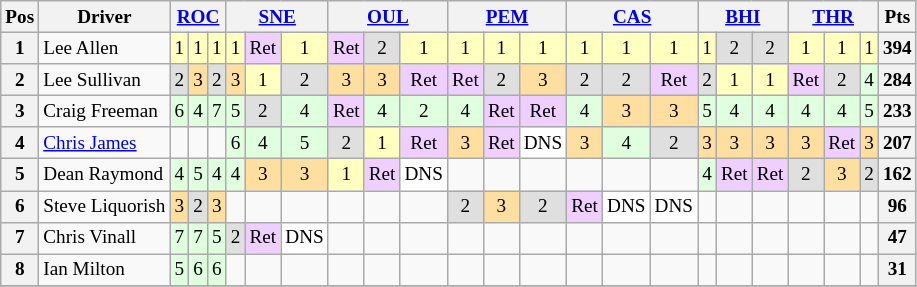<table class="wikitable" style="font-size: 80%; text-align: center;">
<tr valign="top">
<th valign="middle">Pos</th>
<th valign="middle">Driver</th>
<th colspan="3"><a href='#'>ROC</a></th>
<th colspan="3"><a href='#'>SNE</a></th>
<th colspan="3"><a href='#'>OUL</a></th>
<th colspan="3"><a href='#'>PEM</a></th>
<th colspan="3"><a href='#'>CAS</a></th>
<th colspan="3"><a href='#'>BHI</a></th>
<th colspan="3"><a href='#'>THR</a></th>
<th valign=middle>Pts</th>
</tr>
<tr>
<th>1</th>
<td align=left>Lee Allen</td>
<td style="background:#ffffbf;">1</td>
<td style="background:#ffffbf;">1</td>
<td style="background:#ffffbf;">1</td>
<td style="background:#ffffbf;">1</td>
<td style="background:#efcfff;">Ret</td>
<td style="background:#ffffbf;">1</td>
<td style="background:#efcfff;">Ret</td>
<td style="background:#dfdfdf;">2</td>
<td style="background:#ffffbf;">1</td>
<td style="background:#ffffbf;">1</td>
<td style="background:#ffffbf;">1</td>
<td style="background:#ffffbf;">1</td>
<td style="background:#ffffbf;">1</td>
<td style="background:#ffffbf;">1</td>
<td style="background:#ffffbf;">1</td>
<td style="background:#ffffbf;">1</td>
<td style="background:#dfdfdf;">2</td>
<td style="background:#dfdfdf;">2</td>
<td style="background:#ffffbf;">1</td>
<td style="background:#ffffbf;">1</td>
<td style="background:#ffffbf;">1</td>
<th>394</th>
</tr>
<tr>
<th>2</th>
<td align=left>Lee Sullivan</td>
<td style="background:#dfdfdf;">2</td>
<td style="background:#ffdf9f;">3</td>
<td style="background:#dfdfdf;">2</td>
<td style="background:#ffdf9f;">3</td>
<td style="background:#ffffbf;">1</td>
<td style="background:#dfdfdf;">2</td>
<td style="background:#ffdf9f;">3</td>
<td style="background:#ffdf9f;">3</td>
<td style="background:#efcfff;">Ret</td>
<td style="background:#efcfff;">Ret</td>
<td style="background:#dfdfdf;">2</td>
<td style="background:#ffdf9f;">3</td>
<td style="background:#dfdfdf;">2</td>
<td style="background:#dfdfdf;">2</td>
<td style="background:#efcfff;">Ret</td>
<td style="background:#dfdfdf;">2</td>
<td style="background:#ffffbf;">1</td>
<td style="background:#ffffbf;">1</td>
<td style="background:#efcfff;">Ret</td>
<td style="background:#dfdfdf;">2</td>
<td style="background:#dfffdf;">4</td>
<th>284</th>
</tr>
<tr>
<th>3</th>
<td align=left>Craig Freeman</td>
<td style="background:#dfffdf;">6</td>
<td style="background:#dfffdf;">4</td>
<td style="background:#dfffdf;">7</td>
<td style="background:#dfffdf;">5</td>
<td style="background:#dfdfdf;">2</td>
<td style="background:#dfffdf;">4</td>
<td style="background:#efcfff;">Ret</td>
<td style="background:#dfffdf;">4</td>
<td style="background:#dfffdf;">2</td>
<td style="background:#dfffdf;">4</td>
<td style="background:#efcfff;">Ret</td>
<td style="background:#efcfff;">Ret</td>
<td style="background:#dfffdf;">4</td>
<td style="background:#ffdf9f;">3</td>
<td style="background:#ffdf9f;">3</td>
<td style="background:#dfffdf;">5</td>
<td style="background:#dfffdf;">4</td>
<td style="background:#dfffdf;">4</td>
<td style="background:#dfffdf;">4</td>
<td style="background:#dfffdf;">4</td>
<td style="background:#dfffdf;">5</td>
<th>233</th>
</tr>
<tr>
<th>4</th>
<td align=left><a href='#'>Chris James</a></td>
<td></td>
<td></td>
<td></td>
<td style="background:#dfffdf;">6</td>
<td style="background:#dfffdf;">4</td>
<td style="background:#dfffdf;">5</td>
<td style="background:#dfdfdf;">2</td>
<td style="background:#ffffbf;">1</td>
<td style="background:#efcfff;">Ret</td>
<td style="background:#ffdf9f;">3</td>
<td style="background:#efcfff;">Ret</td>
<td style="background:#ffffff;">DNS</td>
<td style="background:#ffdf9f;">3</td>
<td style="background:#dfffdf;">4</td>
<td style="background:#dfdfdf;">2</td>
<td style="background:#ffdf9f;">3</td>
<td style="background:#ffdf9f;">3</td>
<td style="background:#ffdf9f;">3</td>
<td style="background:#ffdf9f;">3</td>
<td style="background:#efcfff;">Ret</td>
<td style="background:#ffdf9f;">3</td>
<th>207</th>
</tr>
<tr>
<th>5</th>
<td align=left>Dean Raymond</td>
<td style="background:#dfffdf;">4</td>
<td style="background:#dfffdf;">5</td>
<td style="background:#dfffdf;">4</td>
<td style="background:#dfffdf;">4</td>
<td style="background:#ffdf9f;">3</td>
<td style="background:#ffdf9f;">3</td>
<td style="background:#ffffbf;">1</td>
<td style="background:#efcfff;">Ret</td>
<td style="background:#ffffff;">DNS</td>
<td></td>
<td></td>
<td></td>
<td></td>
<td></td>
<td></td>
<td style="background:#dfffdf;">4</td>
<td style="background:#efcfff;">Ret</td>
<td style="background:#efcfff;">Ret</td>
<td style="background:#dfdfdf;">2</td>
<td style="background:#ffdf9f;">3</td>
<td style="background:#dfdfdf;">2</td>
<th>162</th>
</tr>
<tr>
<th>6</th>
<td align=left>Steve Liquorish</td>
<td style="background:#ffdf9f;">3</td>
<td style="background:#dfdfdf;">2</td>
<td style="background:#ffdf9f;">3</td>
<td></td>
<td></td>
<td></td>
<td></td>
<td></td>
<td></td>
<td style="background:#dfdfdf;">2</td>
<td style="background:#ffdf9f;">3</td>
<td style="background:#dfdfdf;">2</td>
<td style="background:#efcfff;">Ret</td>
<td style="background:#ffffff;">DNS</td>
<td style="background:#ffffff;">DNS</td>
<td></td>
<td></td>
<td></td>
<td></td>
<td></td>
<td></td>
<th>96</th>
</tr>
<tr>
<th>7</th>
<td align=left>Chris Vinall</td>
<td style="background:#dfffdf;">7</td>
<td style="background:#dfffdf;">7</td>
<td style="background:#dfffdf;">5</td>
<td style="background:#dfdfdf;">2</td>
<td style="background:#efcfff;">Ret</td>
<td style="background:#ffffff;">DNS</td>
<td></td>
<td></td>
<td></td>
<td></td>
<td></td>
<td></td>
<td></td>
<td></td>
<td></td>
<td></td>
<td></td>
<td></td>
<td></td>
<td></td>
<td></td>
<th>47</th>
</tr>
<tr>
<th>8</th>
<td align=left>Ian Milton</td>
<td style="background:#dfffdf;">5</td>
<td style="background:#dfffdf;">6</td>
<td style="background:#dfffdf;">6</td>
<td></td>
<td></td>
<td></td>
<td></td>
<td></td>
<td></td>
<td></td>
<td></td>
<td></td>
<td></td>
<td></td>
<td></td>
<td></td>
<td></td>
<td></td>
<td></td>
<td></td>
<td></td>
<th>31</th>
</tr>
<tr>
</tr>
</table>
